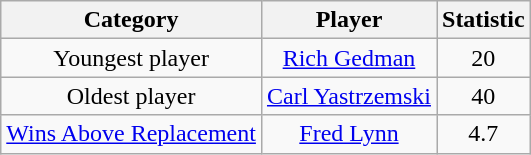<table class="wikitable" style="text-align:center;">
<tr>
<th>Category</th>
<th>Player</th>
<th>Statistic</th>
</tr>
<tr>
<td>Youngest player</td>
<td><a href='#'>Rich Gedman</a></td>
<td>20</td>
</tr>
<tr>
<td>Oldest player</td>
<td><a href='#'>Carl Yastrzemski</a></td>
<td>40</td>
</tr>
<tr>
<td><a href='#'>Wins Above Replacement</a></td>
<td><a href='#'>Fred Lynn</a></td>
<td>4.7</td>
</tr>
</table>
